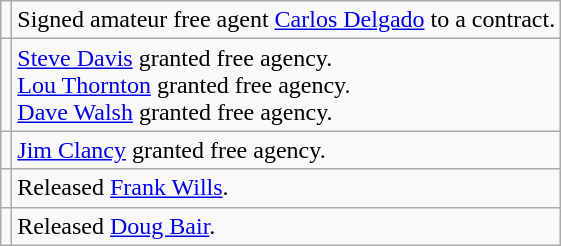<table class="wikitable">
<tr>
<td></td>
<td>Signed amateur free agent <a href='#'>Carlos Delgado</a> to a contract.</td>
</tr>
<tr>
<td></td>
<td><a href='#'>Steve Davis</a> granted free agency. <br><a href='#'>Lou Thornton</a> granted free agency. <br><a href='#'>Dave Walsh</a> granted free agency.</td>
</tr>
<tr>
<td></td>
<td><a href='#'>Jim Clancy</a> granted free agency.</td>
</tr>
<tr>
<td></td>
<td>Released <a href='#'>Frank Wills</a>.</td>
</tr>
<tr>
<td></td>
<td>Released <a href='#'>Doug Bair</a>.</td>
</tr>
</table>
